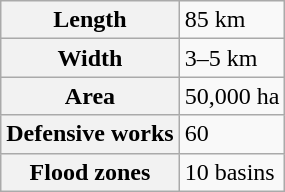<table class="wikitable">
<tr>
<th>Length</th>
<td>85 km</td>
</tr>
<tr>
<th>Width</th>
<td>3–5 km</td>
</tr>
<tr>
<th>Area</th>
<td>50,000 ha</td>
</tr>
<tr>
<th>Defensive works</th>
<td>60</td>
</tr>
<tr>
<th>Flood zones</th>
<td>10 basins</td>
</tr>
</table>
